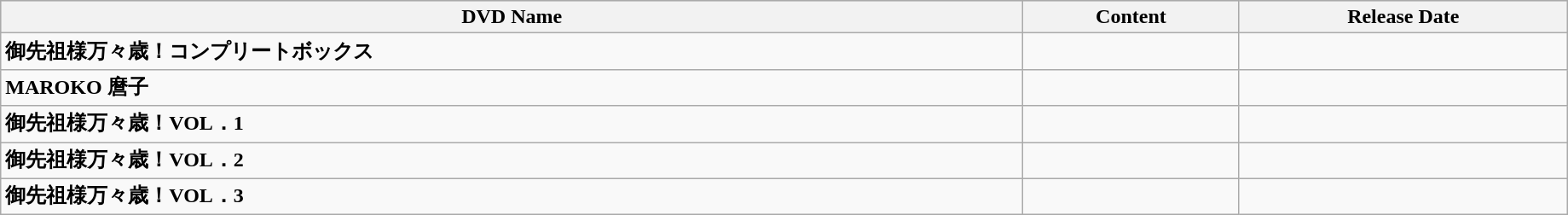<table class="wikitable" width="97%">
<tr bgcolor="#CCCCCC">
<th><strong>DVD Name</strong></th>
<th><strong>Content</strong></th>
<th><strong>Release Date</strong></th>
</tr>
<tr>
<td><strong>御先祖様万々歳！コンプリートボックス</strong></td>
<td></td>
<td></td>
</tr>
<tr>
<td><strong>MAROKO 麿子</strong></td>
<td></td>
<td></td>
</tr>
<tr>
<td><strong>御先祖様万々歳！VOL．1</strong></td>
<td></td>
<td></td>
</tr>
<tr>
<td><strong>御先祖様万々歳！VOL．2</strong></td>
<td></td>
<td></td>
</tr>
<tr>
<td><strong>御先祖様万々歳！VOL．3</strong></td>
<td></td>
<td></td>
</tr>
</table>
